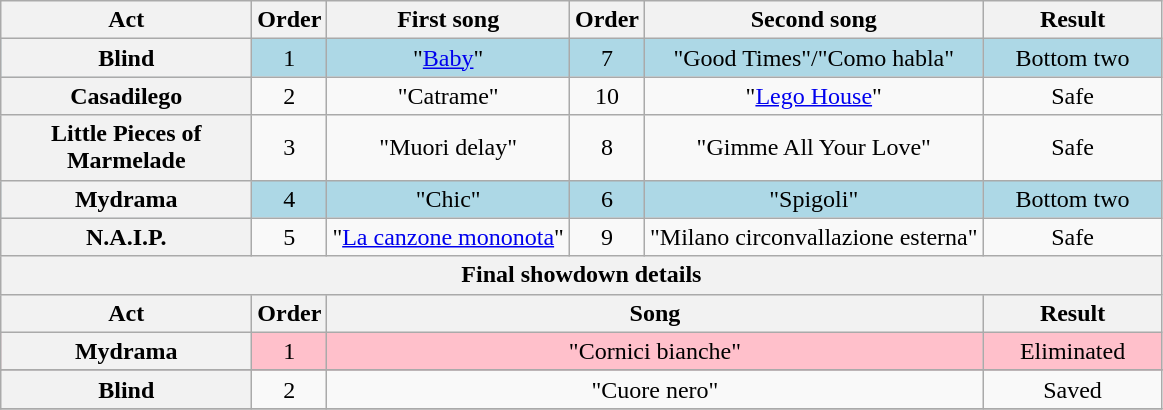<table class="wikitable plainrowheaders" style="text-align:center;">
<tr>
<th>Act</th>
<th>Order</th>
<th>First song</th>
<th>Order</th>
<th>Second song</th>
<th>Result</th>
</tr>
<tr style="background:lightblue;">
<th scope=row>Blind</th>
<td>1</td>
<td>"<a href='#'>Baby</a>"</td>
<td>7</td>
<td>"Good Times"/"Como habla"</td>
<td>Bottom two</td>
</tr>
<tr>
<th scope=row>Casadilego</th>
<td>2</td>
<td>"Catrame"</td>
<td>10</td>
<td>"<a href='#'>Lego House</a>"</td>
<td>Safe</td>
</tr>
<tr>
<th scope=row>Little Pieces of Marmelade</th>
<td>3</td>
<td>"Muori delay"</td>
<td>8</td>
<td>"Gimme All Your Love"</td>
<td>Safe</td>
</tr>
<tr style="background:lightblue;">
<th scope=row>Mydrama</th>
<td>4</td>
<td>"Chic"</td>
<td>6</td>
<td>"Spigoli"</td>
<td>Bottom two</td>
</tr>
<tr>
<th scope=row>N.A.I.P.</th>
<td>5</td>
<td>"<a href='#'>La canzone mononota</a>"</td>
<td>9</td>
<td>"Milano circonvallazione esterna"</td>
<td>Safe</td>
</tr>
<tr>
<th colspan="6">Final showdown details</th>
</tr>
<tr>
<th scope="col" style="width:10em;">Act</th>
<th scope="col">Order</th>
<th colspan="3" scope="col" style="width:22em;">Song</th>
<th scope="col" style="width:7em;">Result</th>
</tr>
<tr style="background:pink;">
<th scope="row">Mydrama</th>
<td>1</td>
<td colspan="3">"Cornici bianche"</td>
<td>Eliminated</td>
</tr>
<tr>
</tr>
<tr>
<th scope="row">Blind</th>
<td>2</td>
<td colspan="3">"Cuore nero"</td>
<td>Saved</td>
</tr>
<tr>
</tr>
</table>
